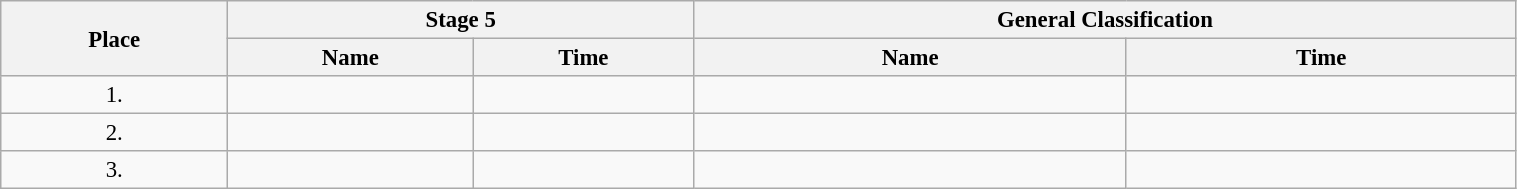<table class=wikitable style="font-size:95%" width="80%">
<tr>
<th rowspan="2">Place</th>
<th colspan="2">Stage 5</th>
<th colspan="2">General Classification</th>
</tr>
<tr>
<th>Name</th>
<th>Time</th>
<th>Name</th>
<th>Time</th>
</tr>
<tr>
<td align="center">1.</td>
<td></td>
<td></td>
<td></td>
<td></td>
</tr>
<tr>
<td align="center">2.</td>
<td></td>
<td></td>
<td></td>
<td></td>
</tr>
<tr>
<td align="center">3.</td>
<td></td>
<td></td>
<td></td>
<td></td>
</tr>
</table>
